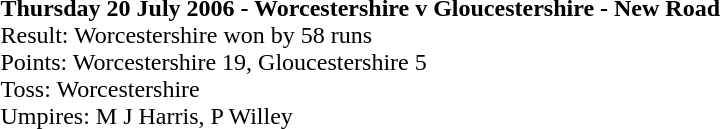<table>
<tr>
<td><strong>Thursday 20 July 2006 - Worcestershire 	v 	Gloucestershire - New Road</strong><br>Result: Worcestershire won by 58 runs<br>
Points: Worcestershire 19, Gloucestershire 5<br>Toss: Worcestershire<br>
Umpires: M J Harris, P Willey<br></td>
</tr>
</table>
